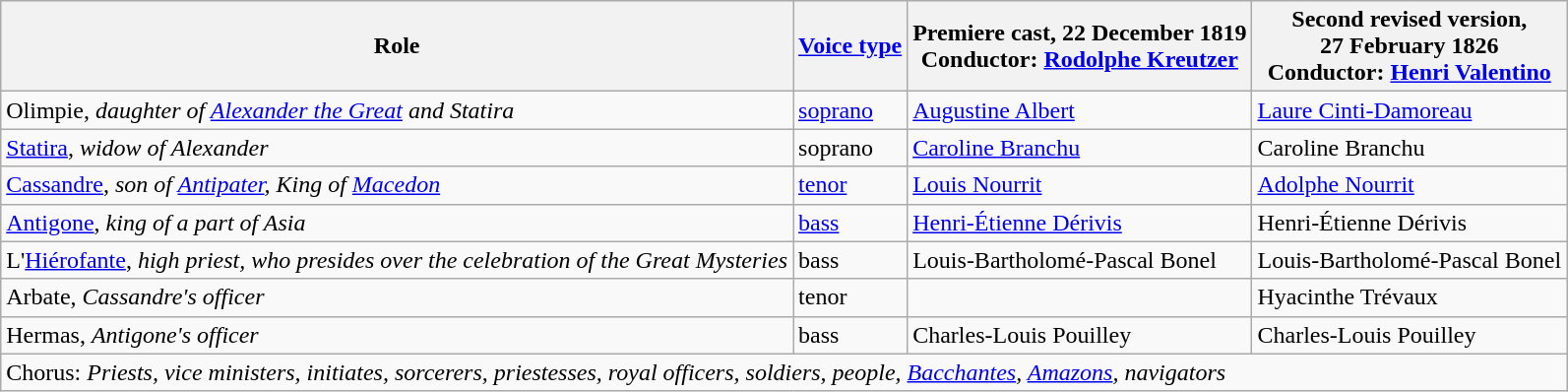<table class="wikitable">
<tr>
<th>Role</th>
<th><a href='#'>Voice type</a></th>
<th>Premiere cast, 22 December 1819<br>Conductor: <a href='#'>Rodolphe&nbsp;Kreutzer</a></th>
<th>Second revised version,<br>27 February 1826<br>Conductor: <a href='#'>Henri&nbsp;Valentino</a></th>
</tr>
<tr>
<td>Olimpie, <em>daughter of <a href='#'>Alexander the Great</a> and Statira</em></td>
<td><a href='#'>soprano</a></td>
<td><a href='#'>Augustine Albert</a></td>
<td><a href='#'>Laure Cinti-Damoreau</a></td>
</tr>
<tr>
<td><a href='#'>Statira</a>, <em>widow of Alexander</em></td>
<td>soprano</td>
<td><a href='#'>Caroline Branchu</a></td>
<td>Caroline Branchu</td>
</tr>
<tr>
<td><a href='#'>Cassandre</a>, <em>son of <a href='#'>Antipater</a>, King of <a href='#'>Macedon</a></em></td>
<td><a href='#'>tenor</a></td>
<td><a href='#'>Louis Nourrit</a></td>
<td><a href='#'>Adolphe Nourrit</a></td>
</tr>
<tr>
<td><a href='#'>Antigone</a>, <em>king of a part of Asia</em></td>
<td><a href='#'>bass</a></td>
<td><a href='#'>Henri-Étienne Dérivis</a></td>
<td>Henri-Étienne Dérivis</td>
</tr>
<tr>
<td>L'<a href='#'>Hiérofante</a>, <em>high priest, who presides over the celebration of the Great Mysteries</em></td>
<td>bass</td>
<td>Louis-Bartholomé-Pascal Bonel</td>
<td>Louis-Bartholomé-Pascal Bonel</td>
</tr>
<tr>
<td>Arbate, <em>Cassandre's officer</em></td>
<td>tenor</td>
<td></td>
<td>Hyacinthe Trévaux</td>
</tr>
<tr>
<td>Hermas, <em>Antigone's officer</em></td>
<td>bass</td>
<td>Charles-Louis Pouilley</td>
<td>Charles-Louis Pouilley</td>
</tr>
<tr>
<td colspan="4">Chorus: <em>Priests, vice ministers, initiates, sorcerers, priestesses, royal officers, soldiers, people, <a href='#'>Bacchantes</a>, <a href='#'>Amazons</a>, navigators</em></td>
</tr>
</table>
